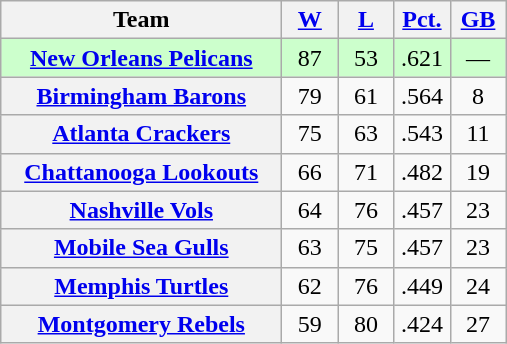<table class="wikitable sortable plainrowheaders" style="text-align:center;">
<tr>
<th scope="col" width="180px">Team</th>
<th scope="col" width="30px"><a href='#'>W</a></th>
<th scope="col" width="30px"><a href='#'>L</a></th>
<th scope="col" width="30px"><a href='#'>Pct.</a></th>
<th scope="col" width="30px"><a href='#'>GB</a></th>
</tr>
<tr style="background-color:#ccffcc">
<th scope="row" style="text-align:center; background:#ccffcc"><strong><a href='#'>New Orleans Pelicans</a></strong></th>
<td>87</td>
<td>53</td>
<td>.621</td>
<td>—</td>
</tr>
<tr>
<th scope="row" style="text-align:center"><a href='#'>Birmingham Barons</a></th>
<td>79</td>
<td>61</td>
<td>.564</td>
<td>8</td>
</tr>
<tr>
<th scope="row" style="text-align:center"><a href='#'>Atlanta Crackers</a></th>
<td>75</td>
<td>63</td>
<td>.543</td>
<td>11</td>
</tr>
<tr>
<th scope="row" style="text-align:center"><a href='#'>Chattanooga Lookouts</a></th>
<td>66</td>
<td>71</td>
<td>.482</td>
<td>19</td>
</tr>
<tr>
<th scope="row" style="text-align:center"><a href='#'>Nashville Vols</a></th>
<td>64</td>
<td>76</td>
<td>.457</td>
<td>23</td>
</tr>
<tr>
<th scope="row" style="text-align:center"><a href='#'>Mobile Sea Gulls</a></th>
<td>63</td>
<td>75</td>
<td>.457</td>
<td>23</td>
</tr>
<tr>
<th scope="row" style="text-align:center"><a href='#'>Memphis Turtles</a></th>
<td>62</td>
<td>76</td>
<td>.449</td>
<td>24</td>
</tr>
<tr>
<th scope="row" style="text-align:center"><a href='#'>Montgomery Rebels</a></th>
<td>59</td>
<td>80</td>
<td>.424</td>
<td>27</td>
</tr>
</table>
